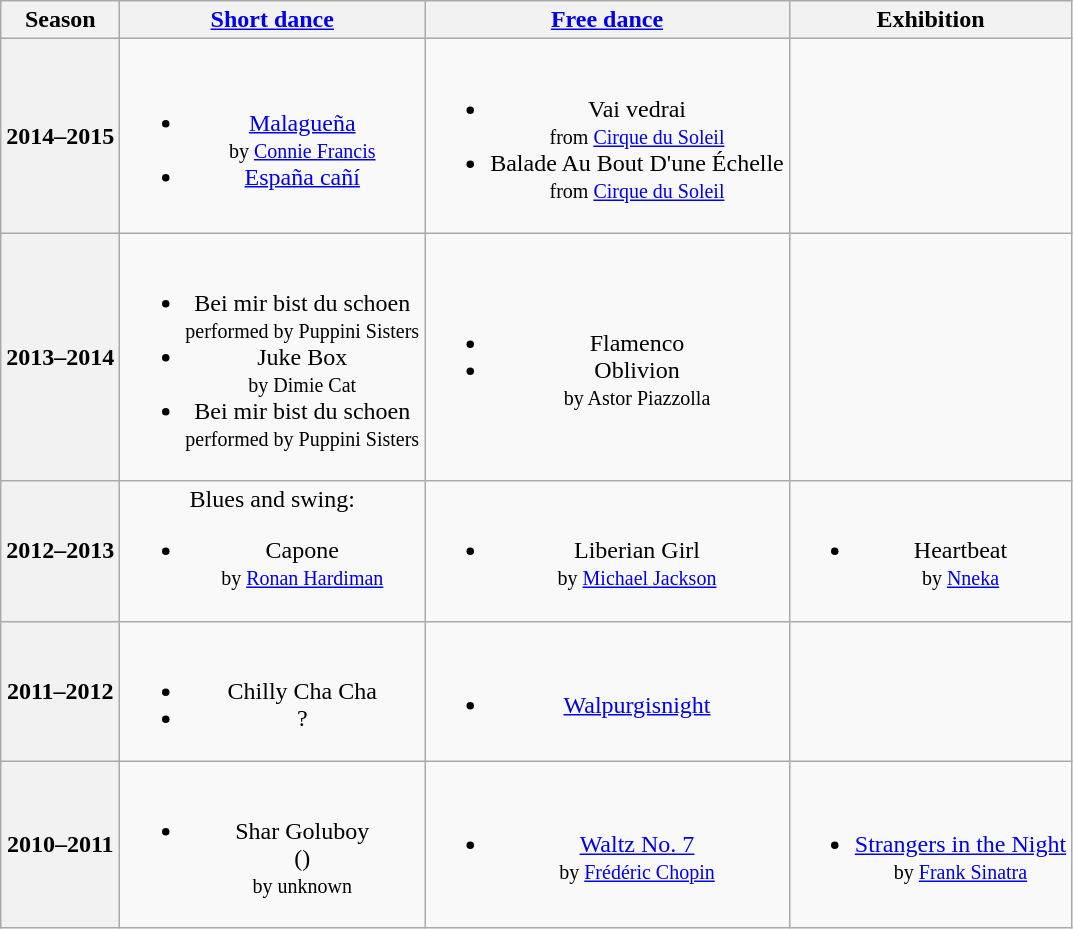<table class="wikitable" style="text-align:center">
<tr>
<th>Season</th>
<th><a href='#'>Short dance</a></th>
<th><a href='#'>Free dance</a></th>
<th>Exhibition</th>
</tr>
<tr>
<th>2014–2015 <br></th>
<td><br><ul><li><a href='#'>Malagueña</a> <br><small> by <a href='#'>Connie Francis</a> </small></li><li><a href='#'>España cañí</a></li></ul></td>
<td><br><ul><li>Vai vedrai <br><small> from <a href='#'>Cirque du Soleil</a> </small></li><li>Balade Au Bout D'une Échelle <br><small> from <a href='#'>Cirque du Soleil</a> </small></li></ul></td>
<td></td>
</tr>
<tr>
<th>2013–2014 <br> </th>
<td><br><ul><li>Bei mir bist du schoen <br><small> performed by Puppini Sisters </small></li><li>Juke Box <br><small> by Dimie Cat </small></li><li>Bei mir bist du schoen <br><small> performed by Puppini Sisters </small></li></ul></td>
<td><br><ul><li>Flamenco</li><li>Oblivion <br><small> by Astor Piazzolla </small></li></ul></td>
<td></td>
</tr>
<tr>
<th>2012–2013 <br> </th>
<td>Blues and swing:<br><ul><li>Capone <br><small> by <a href='#'>Ronan Hardiman</a> </small></li></ul></td>
<td><br><ul><li>Liberian Girl <br><small> by <a href='#'>Michael Jackson</a> </small></li></ul></td>
<td><br><ul><li>Heartbeat <br><small> by <a href='#'>Nneka</a> </small></li></ul></td>
</tr>
<tr>
<th>2011–2012 <br> </th>
<td><br><ul><li>Chilly Cha Cha</li><li>?</li></ul></td>
<td><br><ul><li><a href='#'>Walpurgisnight</a></li></ul></td>
<td></td>
</tr>
<tr>
<th>2010–2011 <br> </th>
<td><br><ul><li>Shar Goluboy <br> () <br><small> by unknown </small></li></ul></td>
<td><br><ul><li><a href='#'>Waltz No. 7</a> <br><small> by <a href='#'>Frédéric Chopin</a> </small></li></ul></td>
<td><br><ul><li><a href='#'>Strangers in the Night</a> <br><small> by <a href='#'>Frank Sinatra</a> </small></li></ul></td>
</tr>
</table>
